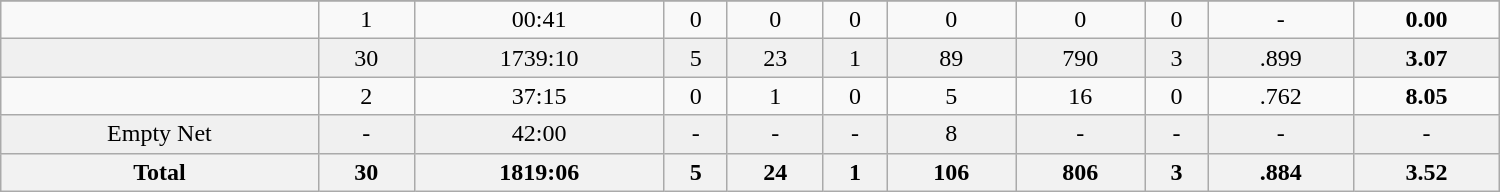<table class="wikitable sortable" width ="1000">
<tr align="center">
</tr>
<tr align="center" bgcolor="">
<td></td>
<td>1</td>
<td>00:41</td>
<td>0</td>
<td>0</td>
<td>0</td>
<td>0</td>
<td>0</td>
<td>0</td>
<td>-</td>
<td><strong>0.00</strong></td>
</tr>
<tr align="center" bgcolor="f0f0f0">
<td></td>
<td>30</td>
<td>1739:10</td>
<td>5</td>
<td>23</td>
<td>1</td>
<td>89</td>
<td>790</td>
<td>3</td>
<td>.899</td>
<td><strong>3.07</strong></td>
</tr>
<tr align="center" bgcolor="">
<td></td>
<td>2</td>
<td>37:15</td>
<td>0</td>
<td>1</td>
<td>0</td>
<td>5</td>
<td>16</td>
<td>0</td>
<td>.762</td>
<td><strong>8.05</strong></td>
</tr>
<tr align="center" bgcolor="f0f0f0">
<td>Empty Net</td>
<td>-</td>
<td>42:00</td>
<td>-</td>
<td>-</td>
<td>-</td>
<td>8</td>
<td>-</td>
<td>-</td>
<td>-</td>
<td>-</td>
</tr>
<tr>
<th>Total</th>
<th>30</th>
<th>1819:06</th>
<th>5</th>
<th>24</th>
<th>1</th>
<th>106</th>
<th>806</th>
<th>3</th>
<th>.884</th>
<th>3.52</th>
</tr>
</table>
